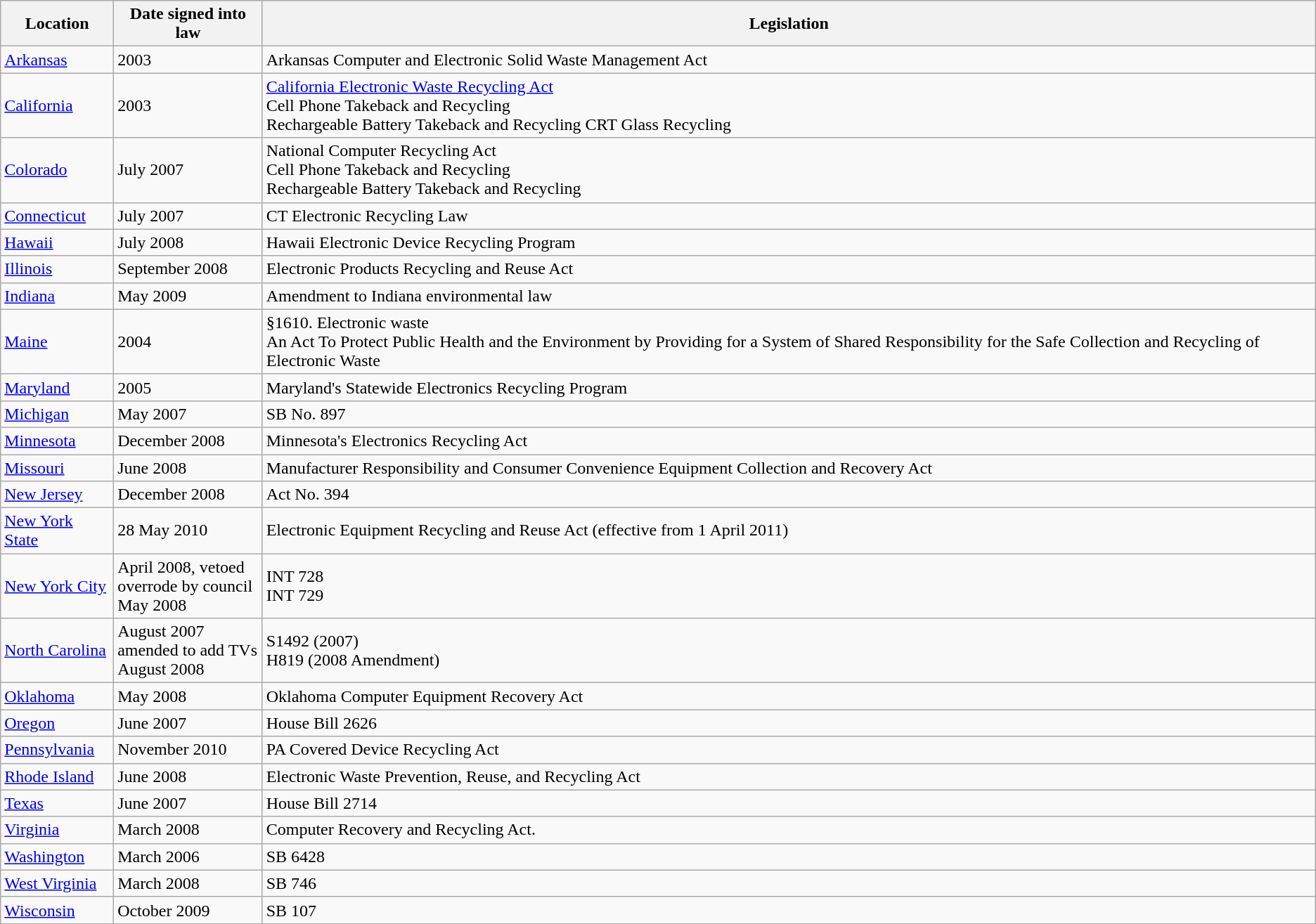<table class="wikitable">
<tr>
<th>Location</th>
<th>Date signed into law</th>
<th>Legislation</th>
</tr>
<tr>
<td><a href='#'>Arkansas</a></td>
<td>2003</td>
<td>Arkansas Computer and Electronic Solid Waste Management Act</td>
</tr>
<tr>
<td><a href='#'>California</a></td>
<td>2003</td>
<td><a href='#'>California Electronic Waste Recycling Act</a><br>Cell Phone Takeback and Recycling<br>Rechargeable Battery Takeback and Recycling CRT Glass Recycling</td>
</tr>
<tr>
<td><a href='#'>Colorado</a></td>
<td>July 2007</td>
<td>National Computer Recycling Act<br>Cell Phone Takeback and Recycling<br>Rechargeable Battery Takeback and Recycling</td>
</tr>
<tr>
<td><a href='#'>Connecticut</a></td>
<td>July 2007</td>
<td>CT Electronic Recycling Law</td>
</tr>
<tr>
<td><a href='#'>Hawaii</a></td>
<td>July 2008</td>
<td>Hawaii Electronic Device Recycling Program</td>
</tr>
<tr>
<td><a href='#'>Illinois</a></td>
<td>September 2008</td>
<td>Electronic Products Recycling and Reuse Act</td>
</tr>
<tr>
<td><a href='#'>Indiana</a></td>
<td>May 2009</td>
<td>Amendment to Indiana environmental law</td>
</tr>
<tr>
<td><a href='#'>Maine</a></td>
<td>2004</td>
<td>§1610. Electronic waste<br>An Act To Protect Public Health and the Environment by Providing for a System of Shared Responsibility for the Safe Collection and Recycling of Electronic Waste</td>
</tr>
<tr>
<td><a href='#'>Maryland</a></td>
<td>2005</td>
<td>Maryland's Statewide Electronics Recycling Program</td>
</tr>
<tr>
<td><a href='#'>Michigan</a></td>
<td>May 2007</td>
<td>SB No. 897</td>
</tr>
<tr>
<td><a href='#'>Minnesota</a></td>
<td>December 2008</td>
<td>Minnesota's Electronics Recycling Act</td>
</tr>
<tr>
<td><a href='#'>Missouri</a></td>
<td>June 2008</td>
<td>Manufacturer Responsibility and Consumer Convenience Equipment Collection and Recovery Act</td>
</tr>
<tr>
<td><a href='#'>New Jersey</a></td>
<td>December 2008</td>
<td>Act No. 394</td>
</tr>
<tr>
<td><a href='#'>New York State</a></td>
<td>28 May 2010</td>
<td>Electronic Equipment Recycling and Reuse Act (effective from 1 April 2011)</td>
</tr>
<tr>
<td><a href='#'>New York City</a></td>
<td>April 2008, vetoed<br> overrode by council<br> May 2008</td>
<td>INT 728 <br> INT 729</td>
</tr>
<tr>
<td><a href='#'>North Carolina</a></td>
<td>August 2007<br> amended to add TVs<br> August 2008</td>
<td>S1492 (2007) <br> H819 (2008 Amendment)</td>
</tr>
<tr>
<td><a href='#'>Oklahoma</a></td>
<td>May 2008</td>
<td>Oklahoma Computer Equipment Recovery Act</td>
</tr>
<tr>
<td><a href='#'>Oregon</a></td>
<td>June 2007</td>
<td>House Bill 2626</td>
</tr>
<tr>
<td><a href='#'>Pennsylvania</a></td>
<td>November 2010</td>
<td>PA Covered Device Recycling Act</td>
</tr>
<tr>
<td><a href='#'>Rhode Island</a></td>
<td>June 2008</td>
<td>Electronic Waste Prevention, Reuse, and Recycling Act</td>
</tr>
<tr>
<td><a href='#'>Texas</a></td>
<td>June 2007</td>
<td>House Bill 2714</td>
</tr>
<tr>
<td><a href='#'>Virginia</a></td>
<td>March 2008</td>
<td>Computer Recovery and Recycling Act.</td>
</tr>
<tr>
<td><a href='#'>Washington</a></td>
<td>March 2006</td>
<td>SB 6428</td>
</tr>
<tr>
<td><a href='#'>West Virginia</a></td>
<td>March 2008</td>
<td>SB 746</td>
</tr>
<tr>
<td><a href='#'>Wisconsin</a></td>
<td>October 2009</td>
<td>SB 107</td>
</tr>
</table>
